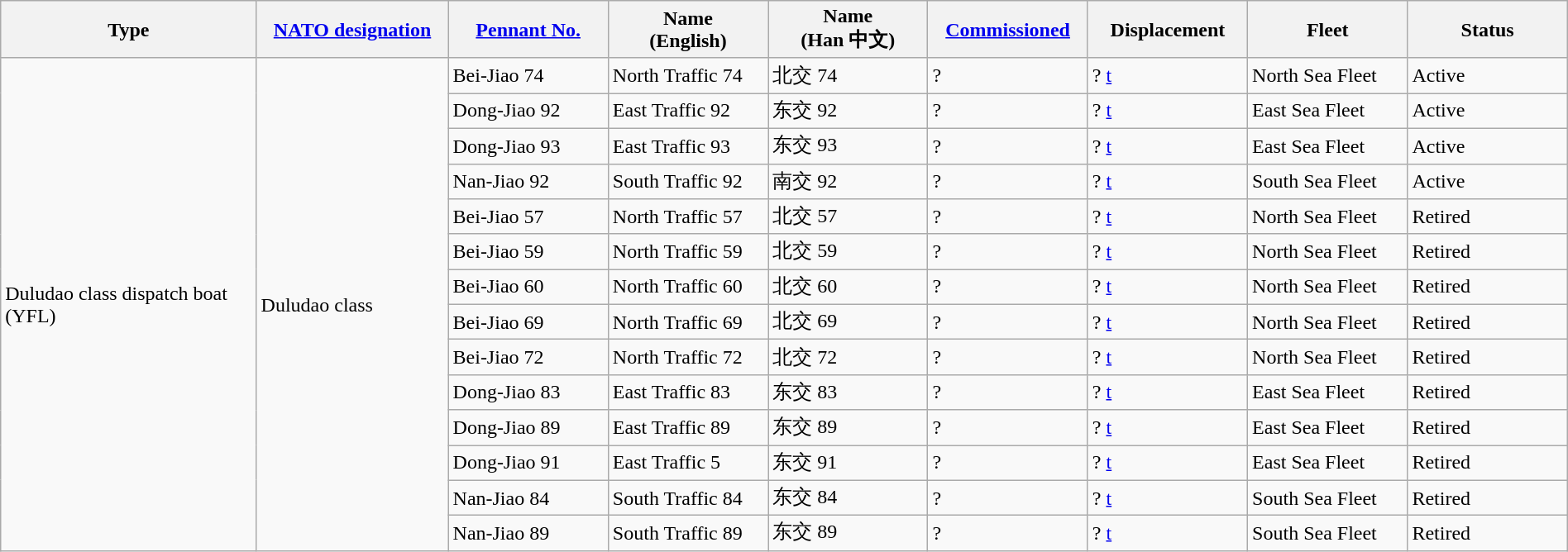<table class="wikitable sortable"  style="margin:auto; width:100%;">
<tr>
<th style="text-align:center; width:16%;">Type</th>
<th style="text-align:center; width:12%;"><a href='#'>NATO designation</a></th>
<th style="text-align:center; width:10%;"><a href='#'>Pennant No.</a></th>
<th style="text-align:center; width:10%;">Name<br>(English)</th>
<th style="text-align:center; width:10%;">Name<br>(Han 中文)</th>
<th style="text-align:center; width:10%;"><a href='#'>Commissioned</a></th>
<th style="text-align:center; width:10%;">Displacement</th>
<th style="text-align:center; width:10%;">Fleet</th>
<th style="text-align:center; width:10%;">Status</th>
</tr>
<tr>
<td rowspan="14">Duludao class dispatch boat (YFL)</td>
<td rowspan="14">Duludao class</td>
<td>Bei-Jiao 74</td>
<td>North Traffic 74</td>
<td>北交 74</td>
<td>?</td>
<td>? <a href='#'>t</a></td>
<td>North Sea Fleet</td>
<td><span>Active</span></td>
</tr>
<tr>
<td>Dong-Jiao 92</td>
<td>East Traffic 92</td>
<td>东交 92</td>
<td>?</td>
<td>? <a href='#'>t</a></td>
<td>East Sea Fleet</td>
<td><span>Active</span></td>
</tr>
<tr>
<td>Dong-Jiao 93</td>
<td>East Traffic 93</td>
<td>东交 93</td>
<td>?</td>
<td>? <a href='#'>t</a></td>
<td>East Sea Fleet</td>
<td><span>Active</span></td>
</tr>
<tr>
<td>Nan-Jiao 92</td>
<td>South Traffic 92</td>
<td>南交 92</td>
<td>?</td>
<td>? <a href='#'>t</a></td>
<td>South Sea Fleet</td>
<td><span>Active</span></td>
</tr>
<tr>
<td>Bei-Jiao 57</td>
<td>North Traffic 57</td>
<td>北交 57</td>
<td>?</td>
<td>? <a href='#'>t</a></td>
<td>North Sea Fleet</td>
<td><span>Retired</span></td>
</tr>
<tr>
<td>Bei-Jiao 59</td>
<td>North Traffic 59</td>
<td>北交 59</td>
<td>?</td>
<td>? <a href='#'>t</a></td>
<td>North Sea Fleet</td>
<td><span>Retired</span></td>
</tr>
<tr>
<td>Bei-Jiao 60</td>
<td>North Traffic 60</td>
<td>北交 60</td>
<td>?</td>
<td>? <a href='#'>t</a></td>
<td>North Sea Fleet</td>
<td><span>Retired</span></td>
</tr>
<tr>
<td>Bei-Jiao 69</td>
<td>North Traffic 69</td>
<td>北交 69</td>
<td>?</td>
<td>? <a href='#'>t</a></td>
<td>North Sea Fleet</td>
<td><span>Retired</span></td>
</tr>
<tr>
<td>Bei-Jiao 72</td>
<td>North Traffic 72</td>
<td>北交 72</td>
<td>?</td>
<td>? <a href='#'>t</a></td>
<td>North Sea Fleet</td>
<td><span>Retired</span></td>
</tr>
<tr>
<td>Dong-Jiao 83</td>
<td>East Traffic 83</td>
<td>东交 83</td>
<td>?</td>
<td>? <a href='#'>t</a></td>
<td>East Sea Fleet</td>
<td><span>Retired</span></td>
</tr>
<tr>
<td>Dong-Jiao 89</td>
<td>East Traffic 89</td>
<td>东交 89</td>
<td>?</td>
<td>? <a href='#'>t</a></td>
<td>East Sea Fleet</td>
<td><span>Retired</span></td>
</tr>
<tr>
<td>Dong-Jiao 91</td>
<td>East Traffic 5</td>
<td>东交 91</td>
<td>?</td>
<td>? <a href='#'>t</a></td>
<td>East Sea Fleet</td>
<td><span>Retired</span></td>
</tr>
<tr>
<td>Nan-Jiao 84</td>
<td>South Traffic 84</td>
<td>东交 84</td>
<td>?</td>
<td>? <a href='#'>t</a></td>
<td>South Sea Fleet</td>
<td><span>Retired</span></td>
</tr>
<tr>
<td>Nan-Jiao 89</td>
<td>South Traffic 89</td>
<td>东交 89</td>
<td>?</td>
<td>? <a href='#'>t</a></td>
<td>South Sea Fleet</td>
<td><span>Retired</span></td>
</tr>
</table>
